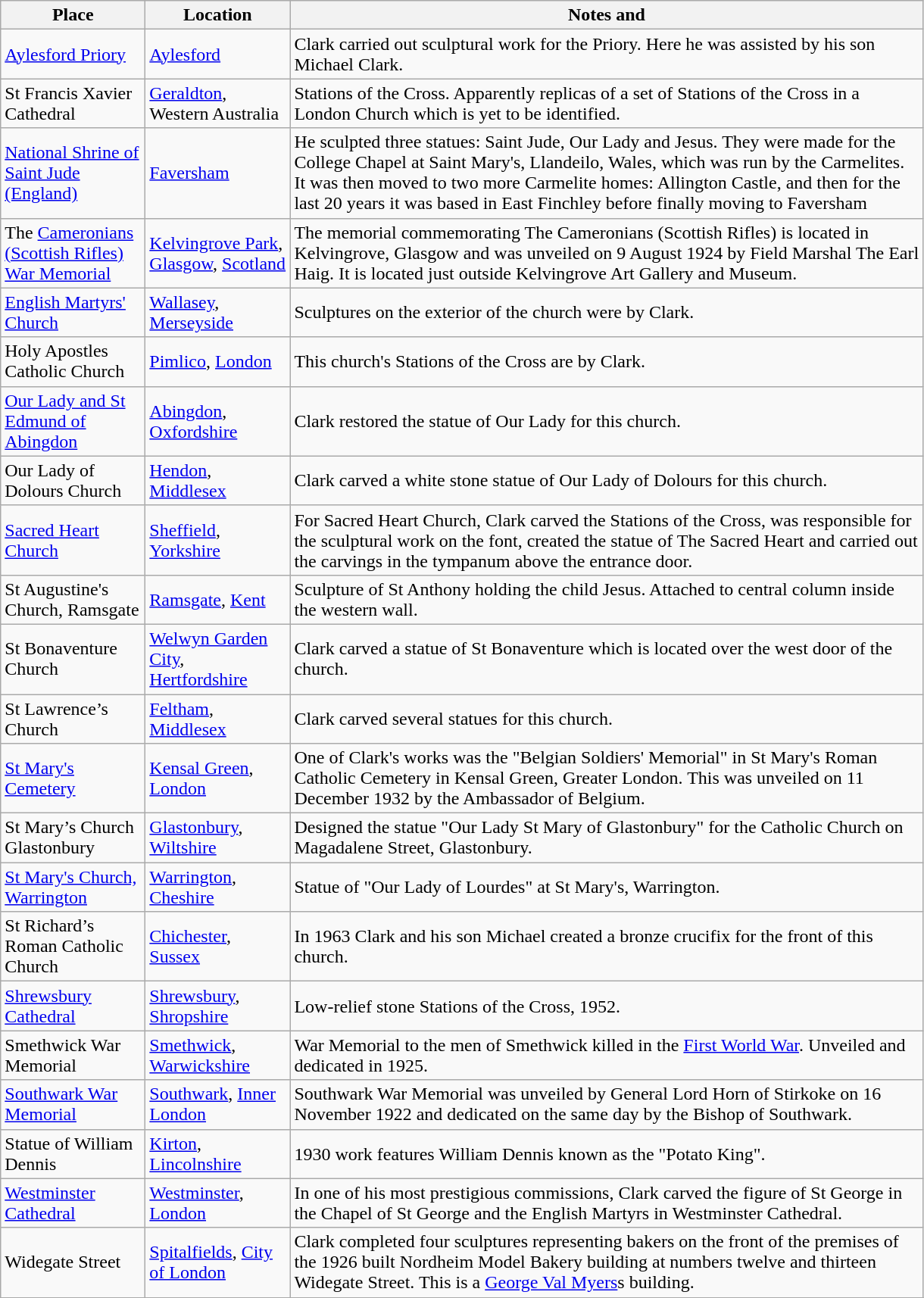<table class="wikitable sortable">
<tr>
<th style="width:120px">Place</th>
<th style="width:120px">Location</th>
<th style="width:550px" class="unsortable">Notes and</th>
</tr>
<tr>
<td><a href='#'>Aylesford Priory</a></td>
<td><a href='#'>Aylesford</a></td>
<td>Clark carried out sculptural work for the Priory. Here he was assisted by his son Michael Clark.</td>
</tr>
<tr>
<td>St Francis Xavier Cathedral</td>
<td><a href='#'>Geraldton</a>, Western Australia</td>
<td>Stations of the Cross. Apparently replicas of a set of Stations of the Cross in a London Church which is yet to be identified.</td>
</tr>
<tr>
<td><a href='#'>National Shrine of Saint Jude (England)</a></td>
<td><a href='#'>Faversham</a></td>
<td>He sculpted three statues: Saint Jude, Our Lady and Jesus. They were made for the College Chapel at Saint Mary's, Llandeilo, Wales, which was run by the Carmelites. It was then moved to two more Carmelite homes: Allington Castle, and then for the last 20 years it was based in East Finchley before finally moving to Faversham</td>
</tr>
<tr>
<td>The <a href='#'>Cameronians (Scottish Rifles) War Memorial</a></td>
<td><a href='#'>Kelvingrove Park</a>, <a href='#'>Glasgow</a>, <a href='#'>Scotland</a></td>
<td>The memorial commemorating The Cameronians (Scottish Rifles) is located in Kelvingrove, Glasgow and was unveiled on 9 August 1924 by Field Marshal The Earl Haig. It is located just outside Kelvingrove Art Gallery and Museum.</td>
</tr>
<tr>
<td><a href='#'>English Martyrs' Church</a></td>
<td><a href='#'>Wallasey</a>, <a href='#'>Merseyside</a></td>
<td>Sculptures on the exterior of the church were by Clark.</td>
</tr>
<tr>
<td>Holy Apostles Catholic Church</td>
<td><a href='#'>Pimlico</a>, <a href='#'>London</a></td>
<td>This church's Stations of the Cross are by Clark.</td>
</tr>
<tr>
<td><a href='#'>Our Lady and St Edmund of Abingdon</a></td>
<td><a href='#'>Abingdon</a>, <a href='#'>Oxfordshire</a></td>
<td>Clark restored the statue of Our Lady for this church.</td>
</tr>
<tr>
<td>Our Lady of Dolours Church</td>
<td><a href='#'>Hendon</a>, <a href='#'>Middlesex</a></td>
<td>Clark carved a white stone statue of Our Lady of Dolours for this church.</td>
</tr>
<tr>
<td><a href='#'>Sacred Heart Church</a></td>
<td><a href='#'>Sheffield</a>, <a href='#'>Yorkshire</a></td>
<td>For Sacred Heart Church, Clark carved the Stations of the Cross, was responsible for the sculptural work on the font, created the statue of The Sacred Heart and carried out the carvings in the tympanum above the entrance door.</td>
</tr>
<tr>
<td>St Augustine's Church, Ramsgate</td>
<td><a href='#'>Ramsgate</a>, <a href='#'>Kent</a></td>
<td>Sculpture of St Anthony holding the child Jesus. Attached to central column inside the western wall.</td>
</tr>
<tr>
<td>St Bonaventure Church</td>
<td><a href='#'>Welwyn Garden City</a>, <a href='#'>Hertfordshire</a></td>
<td>Clark carved a statue of St Bonaventure which is located over the west door of the church.</td>
</tr>
<tr>
<td>St Lawrence’s Church</td>
<td><a href='#'>Feltham</a>, <a href='#'>Middlesex</a></td>
<td>Clark carved several statues for this church.</td>
</tr>
<tr>
<td><a href='#'>St Mary's Cemetery</a></td>
<td><a href='#'>Kensal Green</a>, <a href='#'>London</a></td>
<td>One of Clark's works was the "Belgian Soldiers' Memorial" in St Mary's Roman Catholic Cemetery in Kensal Green, Greater London. This was unveiled on 11 December 1932 by the Ambassador of Belgium.</td>
</tr>
<tr>
<td>St Mary’s Church Glastonbury</td>
<td><a href='#'>Glastonbury</a>, <a href='#'>Wiltshire</a></td>
<td>Designed the statue "Our Lady St Mary of Glastonbury" for the Catholic Church on Magadalene Street, Glastonbury.</td>
</tr>
<tr>
<td><a href='#'>St Mary's Church, Warrington</a></td>
<td><a href='#'>Warrington</a>, <a href='#'>Cheshire</a></td>
<td>Statue of "Our Lady of Lourdes" at St Mary's, Warrington.</td>
</tr>
<tr>
<td>St Richard’s Roman Catholic Church</td>
<td><a href='#'>Chichester</a>, <a href='#'>Sussex</a></td>
<td>In 1963 Clark and his son Michael created a bronze crucifix for the front of this church.</td>
</tr>
<tr>
<td><a href='#'>Shrewsbury Cathedral</a></td>
<td><a href='#'>Shrewsbury</a>, <a href='#'>Shropshire</a></td>
<td>Low-relief stone Stations of the Cross, 1952.</td>
</tr>
<tr>
<td>Smethwick War Memorial</td>
<td><a href='#'>Smethwick</a>, <a href='#'>Warwickshire</a></td>
<td>War Memorial to the men of Smethwick killed in the <a href='#'>First World War</a>. Unveiled and dedicated in 1925.</td>
</tr>
<tr>
<td><a href='#'>Southwark War Memorial</a></td>
<td><a href='#'>Southwark</a>, <a href='#'>Inner London</a></td>
<td>Southwark War Memorial was unveiled by General Lord Horn of Stirkoke on 16 November 1922 and dedicated on the same day by the Bishop of Southwark.</td>
</tr>
<tr>
<td>Statue of William Dennis</td>
<td><a href='#'>Kirton</a>, <a href='#'>Lincolnshire</a></td>
<td>1930 work features William Dennis known as the "Potato King".</td>
</tr>
<tr>
<td><a href='#'>Westminster Cathedral</a></td>
<td><a href='#'>Westminster</a>, <a href='#'>London</a></td>
<td>In one of his most prestigious commissions, Clark carved the figure of St George in the Chapel of St George and the English Martyrs in Westminster Cathedral.</td>
</tr>
<tr>
<td>Widegate Street</td>
<td><a href='#'>Spitalfields</a>, <a href='#'>City of London</a></td>
<td>Clark completed four sculptures representing  bakers on the front of the premises of the 1926 built Nordheim Model Bakery building at numbers twelve and thirteen Widegate Street. This is a <a href='#'>George Val Myers</a>s building.</td>
</tr>
<tr>
</tr>
</table>
